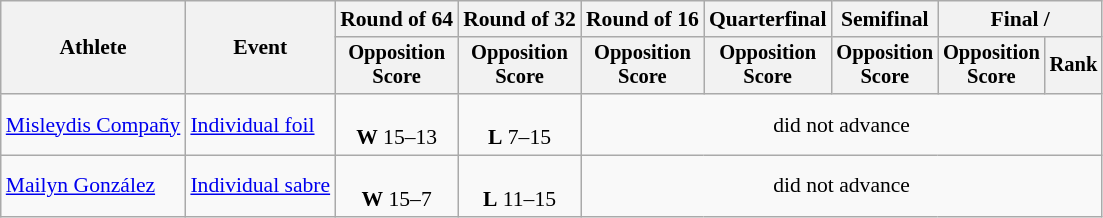<table class="wikitable" style="font-size:90%">
<tr>
<th rowspan="2">Athlete</th>
<th rowspan="2">Event</th>
<th>Round of 64</th>
<th>Round of 32</th>
<th>Round of 16</th>
<th>Quarterfinal</th>
<th>Semifinal</th>
<th colspan=2>Final / </th>
</tr>
<tr style="font-size:95%">
<th>Opposition <br> Score</th>
<th>Opposition <br> Score</th>
<th>Opposition <br> Score</th>
<th>Opposition <br> Score</th>
<th>Opposition <br> Score</th>
<th>Opposition <br> Score</th>
<th>Rank</th>
</tr>
<tr align=center>
<td align=left><a href='#'>Misleydis Compañy</a></td>
<td align=left><a href='#'>Individual foil</a></td>
<td><br><strong>W</strong> 15–13</td>
<td><br><strong>L</strong> 7–15</td>
<td colspan=5>did not advance</td>
</tr>
<tr align=center>
<td align=left><a href='#'>Mailyn González</a></td>
<td align=left><a href='#'>Individual sabre</a></td>
<td><br><strong>W</strong> 15–7</td>
<td><br><strong>L</strong> 11–15</td>
<td colspan=5>did not advance</td>
</tr>
</table>
